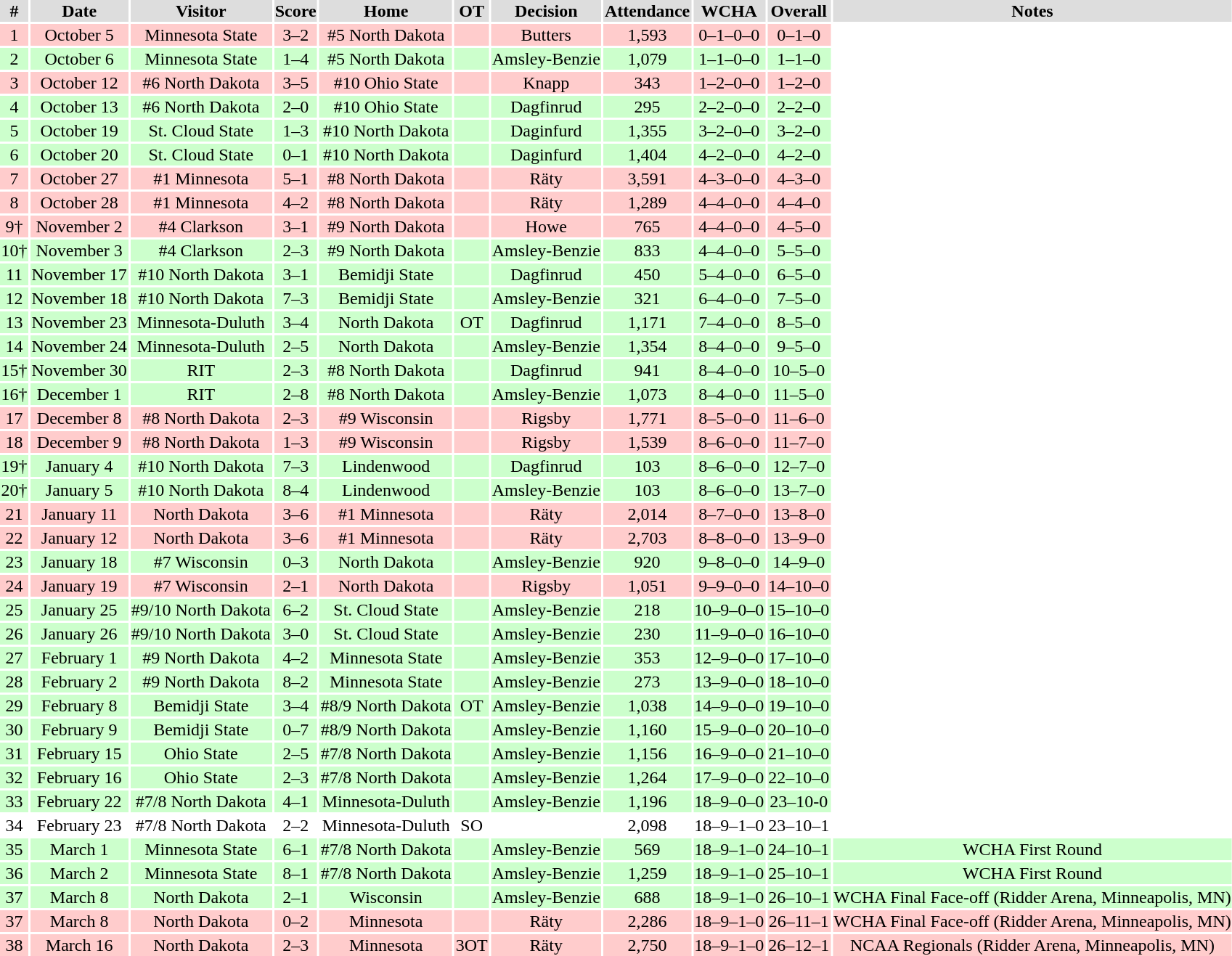<table>
<tr align="center"  bgcolor="#dddddd">
<th>#</th>
<th>Date</th>
<th>Visitor</th>
<th>Score</th>
<th>Home</th>
<th>OT</th>
<th>Decision</th>
<th>Attendance</th>
<th>WCHA</th>
<th>Overall</th>
<th>Notes</th>
</tr>
<tr align="center" bgcolor="#ffcccc">
<td>1</td>
<td>October 5</td>
<td>Minnesota State</td>
<td>3–2</td>
<td>#5 North Dakota</td>
<td></td>
<td>Butters</td>
<td>1,593</td>
<td>0–1–0–0</td>
<td>0–1–0</td>
</tr>
<tr align="center" bgcolor="#ccffcc">
<td>2</td>
<td>October 6</td>
<td>Minnesota State</td>
<td>1–4</td>
<td>#5 North Dakota</td>
<td></td>
<td>Amsley-Benzie</td>
<td>1,079</td>
<td>1–1–0–0</td>
<td>1–1–0</td>
</tr>
<tr align="center" bgcolor="#ffcccc">
<td>3</td>
<td>October 12</td>
<td>#6 North Dakota</td>
<td>3–5</td>
<td>#10 Ohio State</td>
<td></td>
<td>Knapp</td>
<td>343</td>
<td>1–2–0–0</td>
<td>1–2–0</td>
</tr>
<tr align="center" bgcolor="#ccffcc">
<td>4</td>
<td>October 13</td>
<td>#6 North Dakota</td>
<td>2–0</td>
<td>#10 Ohio State</td>
<td></td>
<td>Dagfinrud</td>
<td>295</td>
<td>2–2–0–0</td>
<td>2–2–0</td>
</tr>
<tr align="center" bgcolor="#ccffcc">
<td>5</td>
<td>October 19</td>
<td>St. Cloud State</td>
<td>1–3</td>
<td>#10 North Dakota</td>
<td></td>
<td>Daginfurd</td>
<td>1,355</td>
<td>3–2–0–0</td>
<td>3–2–0</td>
</tr>
<tr align="center" bgcolor="#ccffcc">
<td>6</td>
<td>October 20</td>
<td>St. Cloud State</td>
<td>0–1</td>
<td>#10 North Dakota</td>
<td></td>
<td>Daginfurd</td>
<td>1,404</td>
<td>4–2–0–0</td>
<td>4–2–0</td>
</tr>
<tr align="center" bgcolor="ffcccc">
<td>7</td>
<td>October 27</td>
<td>#1 Minnesota</td>
<td>5–1</td>
<td>#8 North Dakota</td>
<td></td>
<td>Räty</td>
<td>3,591</td>
<td>4–3–0–0</td>
<td>4–3–0</td>
</tr>
<tr align="center" bgcolor="#ffcccc">
<td>8</td>
<td>October 28</td>
<td>#1 Minnesota</td>
<td>4–2</td>
<td>#8 North Dakota</td>
<td></td>
<td>Räty</td>
<td>1,289</td>
<td>4–4–0–0</td>
<td>4–4–0</td>
</tr>
<tr align="center" bgcolor="#ffcccc">
<td>9†</td>
<td>November 2</td>
<td>#4 Clarkson</td>
<td>3–1</td>
<td>#9 North Dakota</td>
<td></td>
<td>Howe</td>
<td>765</td>
<td>4–4–0–0</td>
<td>4–5–0</td>
</tr>
<tr align="center" bgcolor="#ccffcc">
<td>10†</td>
<td>November 3</td>
<td>#4 Clarkson</td>
<td>2–3</td>
<td>#9 North Dakota</td>
<td></td>
<td>Amsley-Benzie</td>
<td>833</td>
<td>4–4–0–0</td>
<td>5–5–0</td>
</tr>
<tr align="center" bgcolor="#ccffcc">
<td>11</td>
<td>November 17</td>
<td>#10 North Dakota</td>
<td>3–1</td>
<td>Bemidji State</td>
<td></td>
<td>Dagfinrud</td>
<td>450</td>
<td>5–4–0–0</td>
<td>6–5–0</td>
</tr>
<tr align="center" bgcolor="#ccffcc">
<td>12</td>
<td>November 18</td>
<td>#10 North Dakota</td>
<td>7–3</td>
<td>Bemidji State</td>
<td></td>
<td>Amsley-Benzie</td>
<td>321</td>
<td>6–4–0–0</td>
<td>7–5–0</td>
</tr>
<tr align="center" bgcolor="#ccffcc">
<td>13</td>
<td>November 23</td>
<td>Minnesota-Duluth</td>
<td>3–4</td>
<td>North Dakota</td>
<td>OT</td>
<td>Dagfinrud</td>
<td>1,171</td>
<td>7–4–0–0</td>
<td>8–5–0</td>
</tr>
<tr align="center" bgcolor="ccffcc">
<td>14</td>
<td>November 24</td>
<td>Minnesota-Duluth</td>
<td>2–5</td>
<td>North Dakota</td>
<td></td>
<td>Amsley-Benzie</td>
<td>1,354</td>
<td>8–4–0–0</td>
<td>9–5–0</td>
</tr>
<tr align="center" bgcolor="#ccffcc">
<td>15†</td>
<td>November 30</td>
<td>RIT</td>
<td>2–3</td>
<td>#8 North Dakota</td>
<td></td>
<td>Dagfinrud</td>
<td>941</td>
<td>8–4–0–0</td>
<td>10–5–0</td>
</tr>
<tr align="center" bgcolor="#ccffcc">
<td>16†</td>
<td>December 1</td>
<td>RIT</td>
<td>2–8</td>
<td>#8 North Dakota</td>
<td></td>
<td>Amsley-Benzie</td>
<td>1,073</td>
<td>8–4–0–0</td>
<td>11–5–0</td>
</tr>
<tr align="center" bgcolor="#ffcccc">
<td>17</td>
<td>December 8</td>
<td>#8 North Dakota</td>
<td>2–3</td>
<td>#9 Wisconsin</td>
<td></td>
<td>Rigsby</td>
<td>1,771</td>
<td>8–5–0–0</td>
<td>11–6–0</td>
</tr>
<tr align="center" bgcolor="#ffcccc">
<td>18</td>
<td>December 9</td>
<td>#8 North Dakota</td>
<td>1–3</td>
<td>#9 Wisconsin</td>
<td></td>
<td>Rigsby</td>
<td>1,539</td>
<td>8–6–0–0</td>
<td>11–7–0</td>
</tr>
<tr align="center" bgcolor="#ccffcc">
<td>19†</td>
<td>January 4</td>
<td>#10 North Dakota</td>
<td>7–3</td>
<td>Lindenwood</td>
<td></td>
<td>Dagfinrud</td>
<td>103</td>
<td>8–6–0–0</td>
<td>12–7–0</td>
</tr>
<tr align="center" bgcolor="#ccffcc">
<td>20†</td>
<td>January 5</td>
<td>#10 North Dakota</td>
<td>8–4</td>
<td>Lindenwood</td>
<td></td>
<td>Amsley-Benzie</td>
<td>103</td>
<td>8–6–0–0</td>
<td>13–7–0</td>
</tr>
<tr align="center" bgcolor="#ffcccc">
<td>21</td>
<td>January 11</td>
<td>North Dakota</td>
<td>3–6</td>
<td>#1 Minnesota</td>
<td></td>
<td>Räty</td>
<td>2,014</td>
<td>8–7–0–0</td>
<td>13–8–0</td>
</tr>
<tr align="center" bgcolor="#ffcccc">
<td>22</td>
<td>January 12</td>
<td>North Dakota</td>
<td>3–6</td>
<td>#1 Minnesota</td>
<td></td>
<td>Räty</td>
<td>2,703</td>
<td>8–8–0–0</td>
<td>13–9–0</td>
</tr>
<tr align="center" bgcolor="#ccffcc">
<td>23</td>
<td>January 18</td>
<td>#7 Wisconsin</td>
<td>0–3</td>
<td>North Dakota</td>
<td></td>
<td>Amsley-Benzie</td>
<td>920</td>
<td>9–8–0–0</td>
<td>14–9–0</td>
</tr>
<tr align="center" bgcolor="#ffcccc">
<td>24</td>
<td>January 19</td>
<td>#7 Wisconsin</td>
<td>2–1</td>
<td>North Dakota</td>
<td></td>
<td>Rigsby</td>
<td>1,051</td>
<td>9–9–0–0</td>
<td>14–10–0</td>
</tr>
<tr align="center" bgcolor="#ccffcc">
<td>25</td>
<td>January 25</td>
<td>#9/10 North Dakota</td>
<td>6–2</td>
<td>St. Cloud State</td>
<td></td>
<td>Amsley-Benzie</td>
<td>218</td>
<td>10–9–0–0</td>
<td>15–10–0</td>
</tr>
<tr align="center" bgcolor="#ccffcc">
<td>26</td>
<td>January 26</td>
<td>#9/10 North Dakota</td>
<td>3–0</td>
<td>St. Cloud State</td>
<td></td>
<td>Amsley-Benzie</td>
<td>230</td>
<td>11–9–0–0</td>
<td>16–10–0</td>
</tr>
<tr align="center" bgcolor="#ccffcc">
<td>27</td>
<td>February 1</td>
<td>#9 North Dakota</td>
<td>4–2</td>
<td>Minnesota State</td>
<td></td>
<td>Amsley-Benzie</td>
<td>353</td>
<td>12–9–0–0</td>
<td>17–10–0</td>
</tr>
<tr align="center" bgcolor="#ccffcc">
<td>28</td>
<td>February 2</td>
<td>#9 North Dakota</td>
<td>8–2</td>
<td>Minnesota State</td>
<td></td>
<td>Amsley-Benzie</td>
<td>273</td>
<td>13–9–0–0</td>
<td>18–10–0</td>
</tr>
<tr align="center" bgcolor="#ccffcc">
<td>29</td>
<td>February 8</td>
<td>Bemidji State</td>
<td>3–4</td>
<td>#8/9 North Dakota</td>
<td>OT</td>
<td>Amsley-Benzie</td>
<td>1,038</td>
<td>14–9–0–0</td>
<td>19–10–0</td>
</tr>
<tr align="center" bgcolor="#ccffcc">
<td>30</td>
<td>February 9</td>
<td>Bemidji State</td>
<td>0–7</td>
<td>#8/9 North Dakota</td>
<td></td>
<td>Amsley-Benzie</td>
<td>1,160</td>
<td>15–9–0–0</td>
<td>20–10–0</td>
</tr>
<tr align="center" bgcolor="#ccffcc">
<td>31</td>
<td>February 15</td>
<td>Ohio State</td>
<td>2–5</td>
<td>#7/8 North Dakota</td>
<td></td>
<td>Amsley-Benzie</td>
<td>1,156</td>
<td>16–9–0–0</td>
<td>21–10–0</td>
</tr>
<tr align="center" bgcolor="#ccffcc">
<td>32</td>
<td>February 16</td>
<td>Ohio State</td>
<td>2–3</td>
<td>#7/8 North Dakota</td>
<td></td>
<td>Amsley-Benzie</td>
<td>1,264</td>
<td>17–9–0–0</td>
<td>22–10–0</td>
</tr>
<tr align="center" bgcolor="ccffcc">
<td>33</td>
<td>February 22</td>
<td>#7/8 North Dakota</td>
<td>4–1</td>
<td>Minnesota-Duluth</td>
<td></td>
<td>Amsley-Benzie</td>
<td>1,196</td>
<td>18–9–0–0</td>
<td>23–10-0</td>
</tr>
<tr align="center" bgcolor="#ffffff">
<td>34</td>
<td>February 23</td>
<td>#7/8 North Dakota</td>
<td>2–2</td>
<td>Minnesota-Duluth</td>
<td>SO</td>
<td></td>
<td>2,098</td>
<td>18–9–1–0</td>
<td>23–10–1</td>
</tr>
<tr align="center" bgcolor="#ccffcc">
<td>35</td>
<td>March 1</td>
<td>Minnesota State</td>
<td>6–1</td>
<td>#7/8 North Dakota</td>
<td></td>
<td>Amsley-Benzie</td>
<td>569</td>
<td>18–9–1–0</td>
<td>24–10–1</td>
<td>WCHA First Round</td>
</tr>
<tr align="center" bgcolor="#ccffcc">
<td>36</td>
<td>March 2</td>
<td>Minnesota State</td>
<td>8–1</td>
<td>#7/8 North Dakota</td>
<td></td>
<td>Amsley-Benzie</td>
<td>1,259</td>
<td>18–9–1–0</td>
<td>25–10–1</td>
<td>WCHA First Round</td>
</tr>
<tr align="center" bgcolor="#ccffcc">
<td>37</td>
<td>March 8</td>
<td>North Dakota</td>
<td>2–1</td>
<td>Wisconsin</td>
<td></td>
<td>Amsley-Benzie</td>
<td>688</td>
<td>18–9–1–0</td>
<td>26–10–1</td>
<td>WCHA Final Face-off (Ridder Arena, Minneapolis, MN)</td>
</tr>
<tr align="center" bgcolor="#ffcccc">
<td>37</td>
<td>March 8</td>
<td>North Dakota</td>
<td>0–2</td>
<td>Minnesota</td>
<td></td>
<td>Räty</td>
<td>2,286</td>
<td>18–9–1–0</td>
<td>26–11–1</td>
<td>WCHA Final Face-off (Ridder Arena, Minneapolis, MN)</td>
</tr>
<tr align="center" bgcolor="#ffcccc">
<td>38</td>
<td>March 16</td>
<td>North Dakota</td>
<td>2–3</td>
<td>Minnesota</td>
<td>3OT</td>
<td>Räty</td>
<td>2,750</td>
<td>18–9–1–0</td>
<td>26–12–1</td>
<td>NCAA Regionals (Ridder Arena, Minneapolis, MN)</td>
</tr>
</table>
